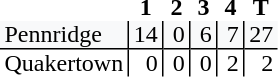<table style="border-collapse: collapse;">
<tr>
<th style="text-align: left;"></th>
<th style="text-align: center; padding: 0px 3px 0px 3px; width:12px;">1</th>
<th style="text-align: center; padding: 0px 3px 0px 3px; width:12px;">2</th>
<th style="text-align: center; padding: 0px 3px 0px 3px; width:12px;">3</th>
<th style="text-align: center; padding: 0px 3px 0px 3px; width:12px;">4</th>
<th style="text-align: center; padding: 0px 3px 0px 3px; width:12px;">T</th>
</tr>
<tr>
<td style="background: #f8f9fa; text-align: left; border-bottom: 1px solid black; padding: 0px 3px 0px 3px;">Pennridge</td>
<td style="background: #f8f9fa; border-left: 1px solid black; border-bottom: 1px solid black; text-align: right; padding: 0px 3px 0px 3px;">14</td>
<td style="background: #f8f9fa; border-left: 1px solid black; border-bottom: 1px solid black; text-align: right; padding: 0px 3px 0px 3px;">0</td>
<td style="background: #f8f9fa; border-left: 1px solid black; border-bottom: 1px solid black; text-align: right; padding: 0px 3px 0px 3px;">6</td>
<td style="background: #f8f9fa; border-left: 1px solid black; border-bottom: 1px solid black; text-align: right; padding: 0px 3px 0px 3px;">7</td>
<td style="background: #f8f9fa; border-left: 1px solid black; border-bottom: 1px solid black; text-align: right; padding: 0px 3px 0px 3px;">27</td>
</tr>
<tr>
<td style="text-align: left; padding: 0px 3px 0px 3px;">Quakertown</td>
<td style="border-left: 1px solid black; text-align: right; padding: 0px 3px 0px 3px;">0</td>
<td style="border-left: 1px solid black; text-align: right; padding: 0px 3px 0px 3px;">0</td>
<td style="border-left: 1px solid black; text-align: right; padding: 0px 3px 0px 3px;">0</td>
<td style="border-left: 1px solid black; text-align: right; padding: 0px 3px 0px 3px;">2</td>
<td style="border-left: 1px solid black; text-align: right; padding: 0px 3px 0px 3px;">2</td>
</tr>
</table>
